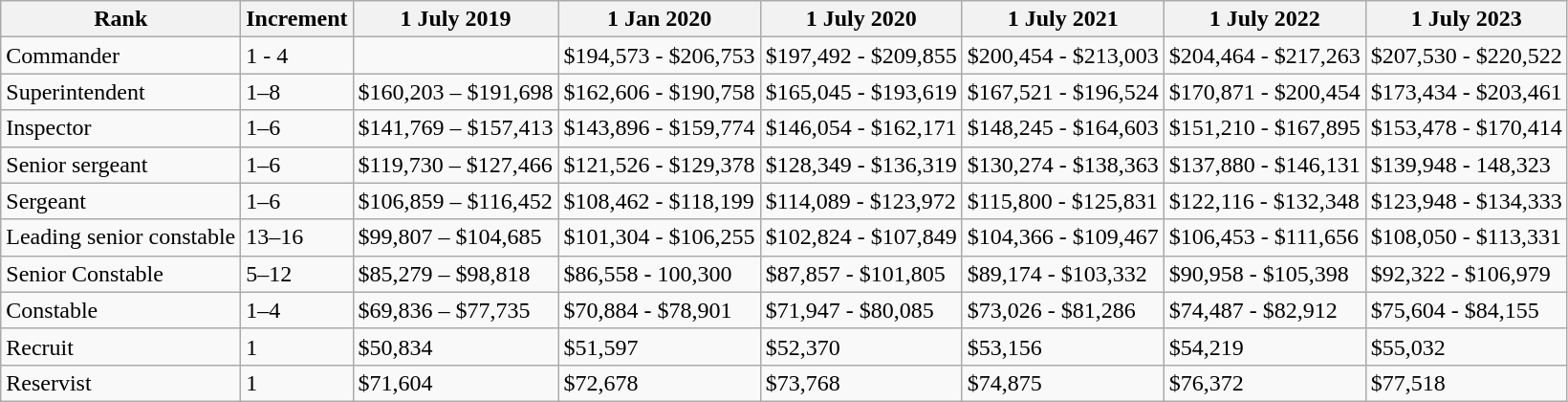<table class="wikitable">
<tr>
<th>Rank</th>
<th>Increment</th>
<th>1 July 2019</th>
<th>1 Jan 2020</th>
<th>1 July 2020</th>
<th>1 July 2021</th>
<th>1 July 2022</th>
<th>1 July 2023</th>
</tr>
<tr>
<td>Commander</td>
<td>1 - 4</td>
<td></td>
<td>$194,573 - $206,753</td>
<td>$197,492 - $209,855</td>
<td>$200,454 - $213,003</td>
<td>$204,464 - $217,263</td>
<td>$207,530 - $220,522</td>
</tr>
<tr>
<td>Superintendent</td>
<td>1–8</td>
<td>$160,203 – $191,698</td>
<td>$162,606 - $190,758</td>
<td>$165,045 - $193,619</td>
<td>$167,521 - $196,524</td>
<td>$170,871 - $200,454</td>
<td>$173,434 - $203,461</td>
</tr>
<tr>
<td>Inspector</td>
<td>1–6</td>
<td>$141,769 – $157,413</td>
<td>$143,896 - $159,774</td>
<td>$146,054 - $162,171</td>
<td>$148,245 - $164,603</td>
<td>$151,210 - $167,895</td>
<td>$153,478 - $170,414</td>
</tr>
<tr>
<td>Senior sergeant</td>
<td>1–6</td>
<td>$119,730 – $127,466</td>
<td>$121,526 - $129,378</td>
<td>$128,349 - $136,319</td>
<td>$130,274 - $138,363</td>
<td>$137,880 - $146,131</td>
<td>$139,948 - 148,323</td>
</tr>
<tr>
<td>Sergeant</td>
<td>1–6</td>
<td>$106,859 – $116,452</td>
<td>$108,462 - $118,199</td>
<td>$114,089 - $123,972</td>
<td>$115,800 - $125,831</td>
<td>$122,116 - $132,348</td>
<td>$123,948 - $134,333</td>
</tr>
<tr>
<td>Leading senior constable</td>
<td>13–16</td>
<td>$99,807 – $104,685</td>
<td>$101,304 - $106,255</td>
<td>$102,824 - $107,849</td>
<td>$104,366 - $109,467</td>
<td>$106,453 - $111,656</td>
<td>$108,050 - $113,331</td>
</tr>
<tr>
<td>Senior Constable</td>
<td>5–12</td>
<td>$85,279 – $98,818</td>
<td>$86,558 - 100,300</td>
<td>$87,857 - $101,805</td>
<td>$89,174 - $103,332</td>
<td>$90,958 - $105,398</td>
<td>$92,322 - $106,979</td>
</tr>
<tr>
<td>Constable</td>
<td>1–4</td>
<td>$69,836 – $77,735</td>
<td>$70,884 - $78,901</td>
<td>$71,947 - $80,085</td>
<td>$73,026 - $81,286</td>
<td>$74,487 - $82,912</td>
<td>$75,604 - $84,155</td>
</tr>
<tr>
<td>Recruit</td>
<td>1</td>
<td>$50,834</td>
<td>$51,597</td>
<td>$52,370</td>
<td>$53,156</td>
<td>$54,219</td>
<td>$55,032</td>
</tr>
<tr>
<td>Reservist</td>
<td>1</td>
<td>$71,604</td>
<td>$72,678</td>
<td>$73,768</td>
<td>$74,875</td>
<td>$76,372</td>
<td>$77,518</td>
</tr>
</table>
